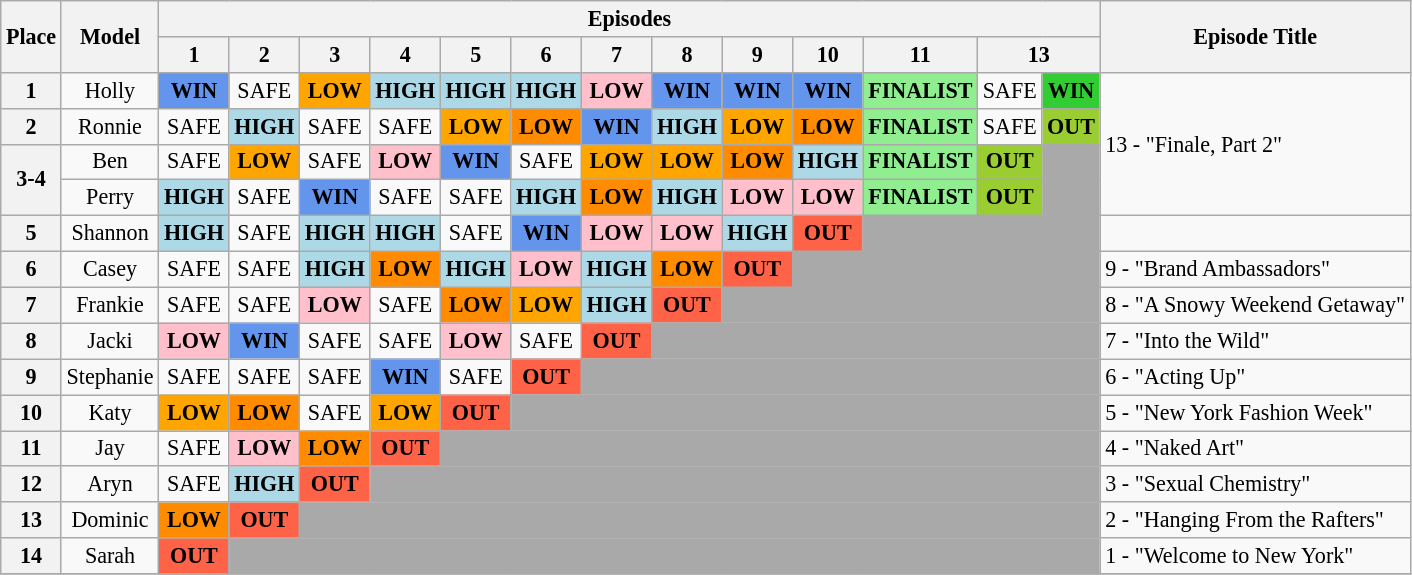<table class="wikitable" style="text-align:center; font-size:92%">
<tr>
<th rowspan="2">Place</th>
<th rowspan="2">Model</th>
<th colspan="13">Episodes</th>
<th rowspan="2">Episode Title</th>
</tr>
<tr>
<th>1</th>
<th>2</th>
<th>3</th>
<th>4</th>
<th>5</th>
<th>6</th>
<th>7</th>
<th>8</th>
<th>9</th>
<th>10</th>
<th>11</th>
<th colspan=2>13</th>
</tr>
<tr>
<th>1</th>
<td>Holly</td>
<td style="background:cornflowerblue;"><strong>WIN</strong></td>
<td>SAFE</td>
<td style="background:orange;"><strong>LOW</strong></td>
<td style="background:lightblue;"><strong>HIGH</strong></td>
<td style="background:lightblue;"><strong>HIGH</strong></td>
<td style="background:lightblue;"><strong>HIGH</strong></td>
<td style="background:pink;"><strong>LOW</strong></td>
<td style="background:cornflowerblue;"><strong>WIN</strong></td>
<td style="background:cornflowerblue;"><strong>WIN</strong></td>
<td style="background:cornflowerblue;"><strong>WIN</strong></td>
<td style="background:lightgreen;"><strong>FINALIST</strong></td>
<td>SAFE</td>
<td style="background:limegreen;"><strong>WIN</strong></td>
<td rowspan=4 align ="left">13 - "Finale, Part 2"</td>
</tr>
<tr>
<th>2</th>
<td>Ronnie</td>
<td>SAFE</td>
<td style="background:lightblue;"><strong>HIGH</strong></td>
<td>SAFE</td>
<td>SAFE</td>
<td style="background:orange;"><strong>LOW</strong></td>
<td style="background:darkorange;"><strong>LOW</strong></td>
<td style="background:cornflowerblue;"><strong>WIN</strong></td>
<td style="background:lightblue;"><strong>HIGH</strong></td>
<td style="background:orange;"><strong>LOW</strong></td>
<td style="background:darkorange;"><strong>LOW</strong></td>
<td style="background:lightgreen;"><strong>FINALIST</strong></td>
<td>SAFE</td>
<td style="background:yellowgreen;"><strong>OUT</strong></td>
</tr>
<tr>
<th rowspan=2>3-4</th>
<td>Ben</td>
<td>SAFE</td>
<td style="background:orange;"><strong>LOW</strong></td>
<td>SAFE</td>
<td style="background:pink;"><strong>LOW</strong></td>
<td style="background:cornflowerblue;"><strong>WIN</strong></td>
<td>SAFE</td>
<td style="background:orange;"><strong>LOW</strong></td>
<td style="background:orange;"><strong>LOW</strong></td>
<td style="background:darkorange;"><strong>LOW</strong></td>
<td style="background:lightblue;"><strong>HIGH</strong></td>
<td style="background:lightgreen;"><strong>FINALIST</strong></td>
<td style="background:yellowgreen;"><strong>OUT</strong></td>
<td style="background:darkgray;" colspan="1"></td>
</tr>
<tr>
<td>Perry</td>
<td style="background:lightblue;"><strong>HIGH</strong></td>
<td>SAFE</td>
<td style="background:cornflowerblue;"><strong>WIN</strong></td>
<td>SAFE</td>
<td>SAFE</td>
<td style="background:lightblue;"><strong>HIGH</strong></td>
<td style="background:darkorange;"><strong>LOW</strong></td>
<td style="background:lightblue;"><strong>HIGH</strong></td>
<td style="background:pink;"><strong>LOW</strong></td>
<td style="background:pink;"><strong>LOW</strong></td>
<td style="background:lightgreen;"><strong>FINALIST</strong></td>
<td style="background:yellowgreen;"><strong>OUT</strong></td>
<td style="background:darkgray;" colspan="1"></td>
</tr>
<tr>
<th>5</th>
<td>Shannon</td>
<td style="background:lightblue;"><strong>HIGH</strong></td>
<td>SAFE</td>
<td style="background:lightblue;"><strong>HIGH</strong></td>
<td style="background:lightblue;"><strong>HIGH</strong></td>
<td>SAFE</td>
<td style="background:cornflowerblue;"><strong>WIN</strong></td>
<td style="background:pink;"><strong>LOW</strong></td>
<td style="background:pink;"><strong>LOW</strong></td>
<td style="background:lightblue;"><strong>HIGH</strong></td>
<td style="background:tomato;"><strong>OUT</strong></td>
<td style="background:darkgray;" colspan="3"></td>
<td align="left"></td>
</tr>
<tr>
<th>6</th>
<td>Casey</td>
<td>SAFE</td>
<td>SAFE</td>
<td style="background:lightblue;"><strong>HIGH</strong></td>
<td style="background:darkorange;"><strong>LOW</strong></td>
<td style="background:lightblue;"><strong>HIGH</strong></td>
<td style="background:pink;"><strong>LOW</strong></td>
<td style="background:lightblue;"><strong>HIGH</strong></td>
<td style="background:darkorange;"><strong>LOW</strong></td>
<td style="background:tomato;"><strong>OUT</strong></td>
<td style="background:darkgray;" colspan="4"></td>
<td align="left">9 - "Brand Ambassadors"</td>
</tr>
<tr>
<th>7</th>
<td>Frankie</td>
<td>SAFE</td>
<td>SAFE</td>
<td style="background:pink;"><strong>LOW</strong></td>
<td>SAFE</td>
<td style="background:darkorange;"><strong>LOW</strong></td>
<td style="background:orange;"><strong>LOW</strong></td>
<td style="background:lightblue;"><strong>HIGH </strong></td>
<td style="background:tomato;"><strong>OUT</strong></td>
<td style="background:darkgray;" colspan="5"></td>
<td align="left">8 - "A Snowy Weekend Getaway"</td>
</tr>
<tr>
<th>8</th>
<td>Jacki</td>
<td style="background:pink;"><strong>LOW</strong></td>
<td style="background:cornflowerblue;"><strong>WIN</strong></td>
<td>SAFE</td>
<td>SAFE</td>
<td style="background:pink;"><strong>LOW</strong></td>
<td>SAFE</td>
<td style="background:tomato;"><strong>OUT</strong></td>
<td style="background:darkgray;" colspan="6"></td>
<td align="left">7 - "Into the Wild"</td>
</tr>
<tr>
<th>9</th>
<td>Stephanie</td>
<td>SAFE</td>
<td>SAFE</td>
<td>SAFE</td>
<td style="background:cornflowerblue;"><strong>WIN</strong></td>
<td>SAFE</td>
<td style="background:tomato;"><strong>OUT</strong></td>
<td style="background:darkgray;" colspan="7"></td>
<td align="left">6 - "Acting Up"</td>
</tr>
<tr>
<th>10</th>
<td>Katy</td>
<td style="background:orange;"><strong>LOW</strong></td>
<td style="background:darkorange;"><strong>LOW</strong></td>
<td>SAFE</td>
<td style="background:orange;"><strong>LOW</strong></td>
<td style="background:tomato;"><strong>OUT</strong></td>
<td style="background:darkgray;" colspan="8"></td>
<td align="left">5 - "New York Fashion Week"</td>
</tr>
<tr>
<th>11</th>
<td>Jay</td>
<td>SAFE</td>
<td style="background:pink;"><strong>LOW</strong></td>
<td style="background:darkorange;"><strong>LOW</strong></td>
<td style="background:tomato;"><strong>OUT</strong></td>
<td style="background:darkgray;" colspan="9"></td>
<td align="left">4 - "Naked Art"</td>
</tr>
<tr>
<th>12</th>
<td>Aryn</td>
<td>SAFE</td>
<td style="background:lightblue;"><strong>HIGH</strong></td>
<td style="background:tomato;"><strong>OUT</strong></td>
<td style="background:darkgray;" colspan="10"></td>
<td align="left">3 - "Sexual Chemistry"</td>
</tr>
<tr>
<th>13</th>
<td>Dominic</td>
<td style="background:darkorange;"><strong>LOW</strong></td>
<td style="background:tomato;"><strong>OUT</strong></td>
<td style="background:darkgray;" colspan="11"></td>
<td align="left">2 - "Hanging From the Rafters"</td>
</tr>
<tr>
<th>14</th>
<td>Sarah</td>
<td style="background:tomato;"><strong>OUT</strong></td>
<td style="background:darkgray;" colspan="12"></td>
<td align ="left">1 - "Welcome to New York"</td>
</tr>
<tr>
</tr>
</table>
